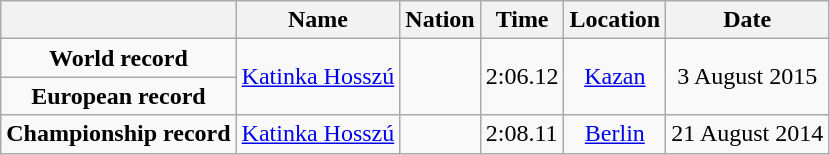<table class=wikitable style=text-align:center>
<tr>
<th></th>
<th>Name</th>
<th>Nation</th>
<th>Time</th>
<th>Location</th>
<th>Date</th>
</tr>
<tr>
<td><strong>World record</strong></td>
<td align=left rowspan=2><a href='#'>Katinka Hosszú</a></td>
<td align=left rowspan=2></td>
<td align=left rowspan=2>2:06.12</td>
<td rowspan=2><a href='#'>Kazan</a></td>
<td rowspan=2>3 August 2015</td>
</tr>
<tr>
<td><strong>European record</strong></td>
</tr>
<tr>
<td><strong>Championship record</strong></td>
<td align=left><a href='#'>Katinka Hosszú</a></td>
<td align=left></td>
<td align=left>2:08.11</td>
<td><a href='#'>Berlin</a></td>
<td>21 August 2014</td>
</tr>
</table>
